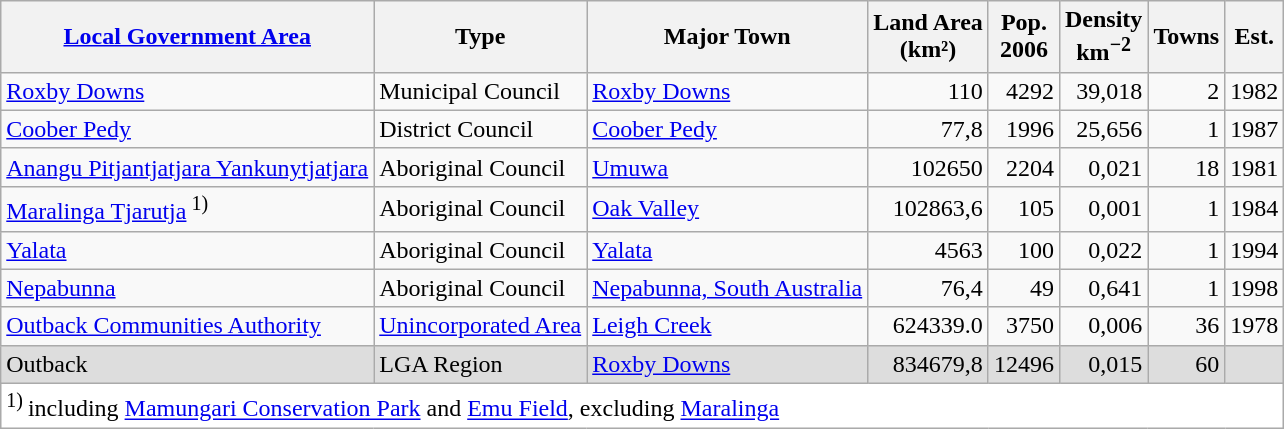<table class="wikitable sortable">
<tr>
<th><a href='#'>Local Government Area</a></th>
<th>Type</th>
<th>Major Town</th>
<th>Land Area<br>(km²)</th>
<th>Pop.<br>2006</th>
<th>Density<br>km<sup>−2</sup></th>
<th>Towns</th>
<th>Est.</th>
</tr>
<tr>
<td><a href='#'>Roxby Downs</a></td>
<td>Municipal Council</td>
<td><a href='#'>Roxby Downs</a></td>
<td align="right">110</td>
<td align="right">4292</td>
<td align="right">39,018</td>
<td align="right">2</td>
<td align="right">1982</td>
</tr>
<tr>
<td><a href='#'>Coober Pedy</a></td>
<td>District Council</td>
<td><a href='#'>Coober Pedy</a></td>
<td align="right">77,8</td>
<td align="right">1996</td>
<td align="right">25,656</td>
<td align="right">1</td>
<td align="right">1987</td>
</tr>
<tr>
<td><a href='#'>Anangu Pitjantjatjara Yankunytjatjara</a></td>
<td>Aboriginal Council</td>
<td><a href='#'>Umuwa</a></td>
<td align="right">102650</td>
<td align="right">2204</td>
<td align="right">0,021</td>
<td align="right">18</td>
<td align="right">1981</td>
</tr>
<tr>
<td><a href='#'>Maralinga Tjarutja</a><sup> 1)</sup></td>
<td>Aboriginal Council</td>
<td><a href='#'>Oak Valley</a></td>
<td align="right">102863,6</td>
<td align="right">105</td>
<td align="right">0,001</td>
<td align="right">1</td>
<td align="right">1984</td>
</tr>
<tr>
<td><a href='#'>Yalata</a></td>
<td>Aboriginal Council</td>
<td><a href='#'>Yalata</a></td>
<td align="right">4563</td>
<td align="right">100</td>
<td align="right">0,022</td>
<td align="right">1</td>
<td align="right">1994</td>
</tr>
<tr>
<td><a href='#'>Nepabunna</a></td>
<td>Aboriginal Council</td>
<td><a href='#'>Nepabunna, South Australia</a></td>
<td align="right">76,4</td>
<td align="right">49</td>
<td align="right">0,641</td>
<td align="right">1</td>
<td align="right">1998</td>
</tr>
<tr>
<td><a href='#'>Outback Communities Authority</a></td>
<td><a href='#'>Unincorporated Area</a></td>
<td><a href='#'>Leigh Creek</a></td>
<td align="right">624339.0</td>
<td align="right">3750</td>
<td align="right">0,006</td>
<td align="right">36</td>
<td align="right">1978</td>
</tr>
<tr style="background: #DDDDDD;" class="sortbottom">
<td>Outback</td>
<td>LGA Region</td>
<td><a href='#'>Roxby Downs</a></td>
<td align="right">834679,8</td>
<td align="right">12496</td>
<td align="right">0,015</td>
<td align="right">60</td>
<td> </td>
</tr>
<tr bgcolor=#ffffff class="sortbottom">
<td colspan="9"><sup>1) </sup>including <a href='#'>Mamungari Conservation Park</a> and <a href='#'>Emu Field</a>, excluding <a href='#'>Maralinga</a></td>
</tr>
</table>
